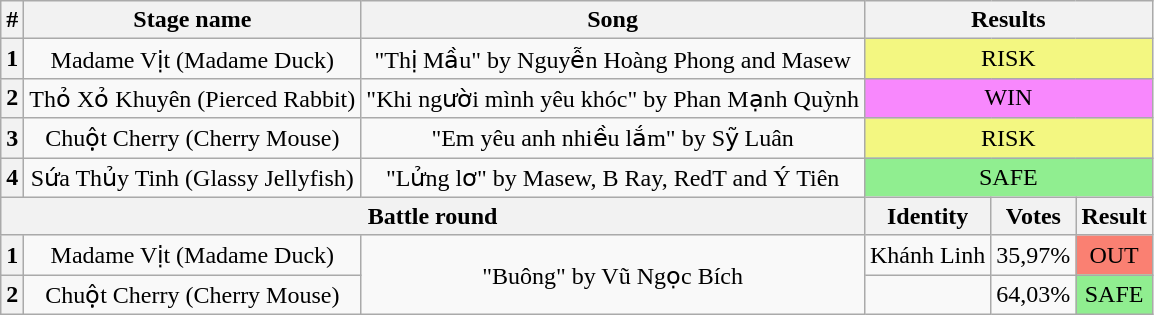<table class="wikitable plainrowheaders" style="text-align: center;">
<tr>
<th>#</th>
<th>Stage name</th>
<th>Song</th>
<th Colspan=3>Results</th>
</tr>
<tr>
<th>1</th>
<td>Madame Vịt (Madame Duck)</td>
<td>"Thị Mầu" by Nguyễn Hoàng Phong and Masew</td>
<td colspan=3 bgcolor=#F3F781>RISK</td>
</tr>
<tr>
<th>2</th>
<td>Thỏ Xỏ Khuyên (Pierced Rabbit)</td>
<td>"Khi người mình yêu khóc" by Phan Mạnh Quỳnh</td>
<td colspan=3 bgcolor=#F888FD>WIN</td>
</tr>
<tr>
<th>3</th>
<td>Chuột Cherry (Cherry Mouse)</td>
<td>"Em yêu anh nhiều lắm" by Sỹ Luân</td>
<td colspan=3 bgcolor=#F3F781>RISK</td>
</tr>
<tr>
<th>4</th>
<td>Sứa Thủy Tinh (Glassy Jellyfish)</td>
<td>"Lửng lơ" by Masew, B Ray, RedT and Ý Tiên</td>
<td colspan=3 bgcolor=lightgreen>SAFE</td>
</tr>
<tr>
<th colspan=3>Battle round</th>
<th>Identity</th>
<th>Votes</th>
<th>Result</th>
</tr>
<tr>
<th>1</th>
<td>Madame Vịt (Madame Duck)</td>
<td rowspan=2>"Buông" by Vũ Ngọc Bích</td>
<td>Khánh Linh</td>
<td>35,97%</td>
<td bgcolor=salmon>OUT</td>
</tr>
<tr>
<th>2</th>
<td>Chuột Cherry (Cherry Mouse)</td>
<td></td>
<td>64,03%</td>
<td bgcolor=lightgreen>SAFE</td>
</tr>
</table>
